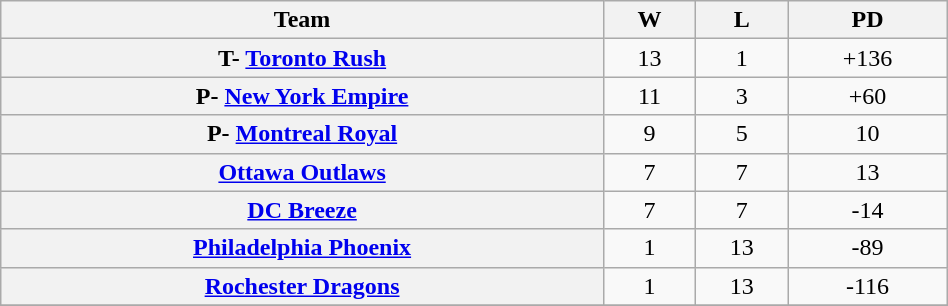<table class="wikitable" width=50% style="text-align:center;">
<tr>
<th>Team</th>
<th>W</th>
<th>L</th>
<th>PD</th>
</tr>
<tr>
<th><strong>T- </strong><a href='#'>Toronto Rush</a></th>
<td style="text-align:center;">13</td>
<td style="text-align:center;">1</td>
<td style="text-align:center;">+136</td>
</tr>
<tr>
<th><strong>P- </strong><a href='#'>New York Empire</a></th>
<td style="text-align:center;">11</td>
<td style="text-align:center;">3</td>
<td style="text-align:center;">+60</td>
</tr>
<tr>
<th><strong>P- </strong><a href='#'>Montreal Royal</a></th>
<td style="text-align:center;">9</td>
<td style="text-align:center;">5</td>
<td style="text-align:center;">10</td>
</tr>
<tr>
<th><a href='#'>Ottawa Outlaws</a></th>
<td style="text-align:center;">7</td>
<td style="text-align:center;">7</td>
<td style="text-align:center;">13</td>
</tr>
<tr>
<th><a href='#'>DC Breeze</a></th>
<td style="text-align:center;">7</td>
<td style="text-align:center;">7</td>
<td style="text-align:center;">-14</td>
</tr>
<tr>
<th><a href='#'>Philadelphia Phoenix</a></th>
<td style="text-align:center;">1</td>
<td style="text-align:center;">13</td>
<td style="text-align:center;">-89</td>
</tr>
<tr>
<th><a href='#'>Rochester Dragons</a></th>
<td style="text-align:center;">1</td>
<td style="text-align:center;">13</td>
<td style="text-align:center;">-116</td>
</tr>
<tr>
</tr>
</table>
